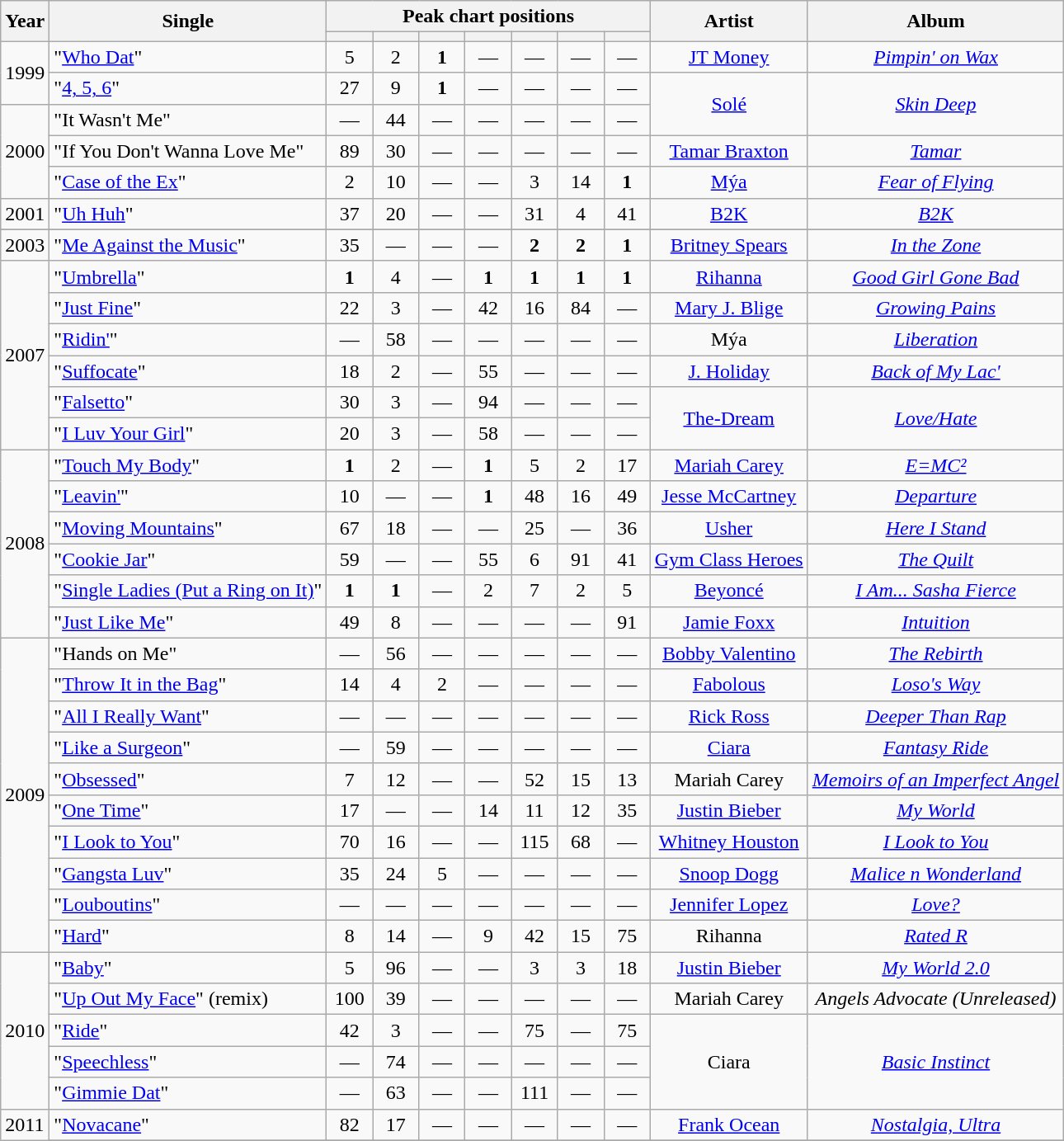<table class="wikitable">
<tr>
<th rowspan="2">Year</th>
<th rowspan="2">Single</th>
<th colspan="7">Peak chart positions</th>
<th rowspan="2">Artist</th>
<th rowspan="2">Album</th>
</tr>
<tr>
<th style="text-align:center; width:30px;"></th>
<th style="text-align:center; width:30px;"></th>
<th style="text-align:center; width:30px;"></th>
<th style="text-align:center; width:30px;"></th>
<th style="text-align:center; width:30px;"></th>
<th style="text-align:center; width:30px;"></th>
<th style="text-align:center; width:30px;"></th>
</tr>
<tr>
<td rowspan="2">1999</td>
<td>"<a href='#'>Who Dat</a>" </td>
<td style="text-align:center;">5</td>
<td style="text-align:center;">2</td>
<td style="text-align:center;"><strong>1</strong></td>
<td style="text-align:center;">—</td>
<td style="text-align:center;">—</td>
<td style="text-align:center;">—</td>
<td style="text-align:center;">—</td>
<td style="text-align:center;"><a href='#'>JT Money</a></td>
<td style="text-align:center;"><em><a href='#'>Pimpin' on Wax</a></em></td>
</tr>
<tr>
<td>"<a href='#'>4, 5, 6</a>" </td>
<td style="text-align:center;">27</td>
<td style="text-align:center;">9</td>
<td style="text-align:center;"><strong>1</strong></td>
<td style="text-align:center;">—</td>
<td style="text-align:center;">—</td>
<td style="text-align:center;">—</td>
<td style="text-align:center;">—</td>
<td style="text-align:center;" rowspan="2"><a href='#'>Solé</a></td>
<td style="text-align:center;" rowspan="2"><em><a href='#'>Skin Deep</a></em></td>
</tr>
<tr>
<td rowspan="3">2000</td>
<td>"It Wasn't Me" </td>
<td style="text-align:center;">—</td>
<td style="text-align:center;">44</td>
<td style="text-align:center;">—</td>
<td style="text-align:center;">—</td>
<td style="text-align:center;">—</td>
<td style="text-align:center;">—</td>
<td style="text-align:center;">—</td>
</tr>
<tr>
<td>"If You Don't Wanna Love Me"</td>
<td style="text-align:center;">89</td>
<td style="text-align:center;">30</td>
<td style="text-align:center;">—</td>
<td style="text-align:center;">—</td>
<td style="text-align:center;">—</td>
<td style="text-align:center;">—</td>
<td style="text-align:center;">—</td>
<td style="text-align:center;"><a href='#'>Tamar Braxton</a></td>
<td style="text-align:center;"><em><a href='#'>Tamar</a></em></td>
</tr>
<tr>
<td>"<a href='#'>Case of the Ex</a>"</td>
<td style="text-align:center;">2</td>
<td style="text-align:center;">10</td>
<td style="text-align:center;">—</td>
<td style="text-align:center;">—</td>
<td style="text-align:center;">3</td>
<td style="text-align:center;">14</td>
<td style="text-align:center;"><strong>1</strong></td>
<td style="text-align:center;"><a href='#'>Mýa</a></td>
<td style="text-align:center;"><em><a href='#'>Fear of Flying</a></em></td>
</tr>
<tr>
<td>2001</td>
<td>"<a href='#'>Uh Huh</a>"</td>
<td style="text-align:center;">37</td>
<td style="text-align:center;">20</td>
<td style="text-align:center;">—</td>
<td style="text-align:center;">—</td>
<td style="text-align:center;">31</td>
<td style="text-align:center;">4</td>
<td style="text-align:center;">41</td>
<td style="text-align:center;"><a href='#'>B2K</a></td>
<td style="text-align:center;"><em><a href='#'>B2K</a></em></td>
</tr>
<tr>
</tr>
<tr>
<td>2003</td>
<td>"<a href='#'>Me Against the Music</a>" </td>
<td style="text-align:center;">35</td>
<td style="text-align:center;">—</td>
<td style="text-align:center;">—</td>
<td style="text-align:center;">—</td>
<td style="text-align:center;"><strong>2</strong></td>
<td style="text-align:center;"><strong>2</strong></td>
<td style="text-align:center;"><strong>1</strong></td>
<td style="text-align:center;"><a href='#'>Britney Spears</a></td>
<td style="text-align:center;"><em><a href='#'>In the Zone</a></em></td>
</tr>
<tr>
<td rowspan="6">2007</td>
<td>"<a href='#'>Umbrella</a>" </td>
<td style="text-align:center;"><strong>1</strong></td>
<td style="text-align:center;">4</td>
<td style="text-align:center;">—</td>
<td style="text-align:center;"><strong>1</strong></td>
<td style="text-align:center;"><strong>1</strong></td>
<td style="text-align:center;"><strong>1</strong></td>
<td style="text-align:center;"><strong>1</strong></td>
<td style="text-align:center;"><a href='#'>Rihanna</a></td>
<td style="text-align:center;"><em><a href='#'>Good Girl Gone Bad</a></em></td>
</tr>
<tr>
<td>"<a href='#'>Just Fine</a>"</td>
<td style="text-align:center;">22</td>
<td style="text-align:center;">3</td>
<td style="text-align:center;">—</td>
<td style="text-align:center;">42</td>
<td style="text-align:center;">16</td>
<td style="text-align:center;">84</td>
<td style="text-align:center;">—</td>
<td style="text-align:center;"><a href='#'>Mary J. Blige</a></td>
<td style="text-align:center;"><em><a href='#'>Growing Pains</a></em></td>
</tr>
<tr>
<td>"<a href='#'>Ridin'</a>"</td>
<td style="text-align:center;">—</td>
<td style="text-align:center;">58</td>
<td style="text-align:center;">—</td>
<td style="text-align:center;">—</td>
<td style="text-align:center;">—</td>
<td style="text-align:center;">—</td>
<td style="text-align:center;">—</td>
<td style="text-align:center;">Mýa</td>
<td style="text-align:center;"><em><a href='#'>Liberation</a></em></td>
</tr>
<tr>
<td>"<a href='#'>Suffocate</a>"</td>
<td style="text-align:center;">18</td>
<td style="text-align:center;">2</td>
<td style="text-align:center;">—</td>
<td style="text-align:center;">55</td>
<td style="text-align:center;">—</td>
<td style="text-align:center;">—</td>
<td style="text-align:center;">—</td>
<td style="text-align:center;"><a href='#'>J. Holiday</a></td>
<td style="text-align:center;"><em><a href='#'>Back of My Lac'</a></em></td>
</tr>
<tr>
<td>"<a href='#'>Falsetto</a>"</td>
<td style="text-align:center;">30</td>
<td style="text-align:center;">3</td>
<td style="text-align:center;">—</td>
<td style="text-align:center;">94</td>
<td style="text-align:center;">—</td>
<td style="text-align:center;">—</td>
<td style="text-align:center;">—</td>
<td style="text-align:center;" rowspan="2"><a href='#'>The-Dream</a></td>
<td style="text-align:center;" rowspan="2"><em><a href='#'>Love/Hate</a></em></td>
</tr>
<tr>
<td>"<a href='#'>I Luv Your Girl</a>" </td>
<td style="text-align:center;">20</td>
<td style="text-align:center;">3</td>
<td style="text-align:center;">—</td>
<td style="text-align:center;">58</td>
<td style="text-align:center;">—</td>
<td style="text-align:center;">—</td>
<td style="text-align:center;">—</td>
</tr>
<tr>
<td rowspan="6">2008</td>
<td>"<a href='#'>Touch My Body</a>"</td>
<td style="text-align:center;"><strong>1</strong></td>
<td style="text-align:center;">2</td>
<td style="text-align:center;">—</td>
<td style="text-align:center;"><strong>1</strong></td>
<td style="text-align:center;">5</td>
<td style="text-align:center;">2</td>
<td style="text-align:center;">17</td>
<td style="text-align:center;"><a href='#'>Mariah Carey</a></td>
<td style="text-align:center;"><em><a href='#'>E=MC²</a></em></td>
</tr>
<tr>
<td>"<a href='#'>Leavin'</a>"</td>
<td style="text-align:center;">10</td>
<td style="text-align:center;">—</td>
<td style="text-align:center;">—</td>
<td style="text-align:center;"><strong>1</strong></td>
<td style="text-align:center;">48</td>
<td style="text-align:center;">16</td>
<td style="text-align:center;">49</td>
<td style="text-align:center;"><a href='#'>Jesse McCartney</a></td>
<td style="text-align:center;"><em><a href='#'>Departure</a></em></td>
</tr>
<tr>
<td>"<a href='#'>Moving Mountains</a>"</td>
<td style="text-align:center;">67</td>
<td style="text-align:center;">18</td>
<td style="text-align:center;">—</td>
<td style="text-align:center;">—</td>
<td style="text-align:center;">25</td>
<td style="text-align:center;">—</td>
<td style="text-align:center;">36</td>
<td style="text-align:center;"><a href='#'>Usher</a></td>
<td style="text-align:center;"><em><a href='#'>Here I Stand</a></em></td>
</tr>
<tr>
<td>"<a href='#'>Cookie Jar</a>" </td>
<td style="text-align:center;">59</td>
<td style="text-align:center;">—</td>
<td style="text-align:center;">—</td>
<td style="text-align:center;">55</td>
<td style="text-align:center;">6</td>
<td style="text-align:center;">91</td>
<td style="text-align:center;">41</td>
<td style="text-align:center;"><a href='#'>Gym Class Heroes</a></td>
<td style="text-align:center;"><em><a href='#'>The Quilt</a></em></td>
</tr>
<tr>
<td>"<a href='#'>Single Ladies (Put a Ring on It)</a>"</td>
<td style="text-align:center;"><strong>1</strong></td>
<td style="text-align:center;"><strong>1</strong></td>
<td style="text-align:center;">—</td>
<td style="text-align:center;">2</td>
<td style="text-align:center;">7</td>
<td style="text-align:center;">2</td>
<td style="text-align:center;">5</td>
<td style="text-align:center;"><a href='#'>Beyoncé</a></td>
<td style="text-align:center;"><em><a href='#'>I Am... Sasha Fierce</a></em></td>
</tr>
<tr>
<td>"<a href='#'>Just Like Me</a>" </td>
<td style="text-align:center;">49</td>
<td style="text-align:center;">8</td>
<td style="text-align:center;">—</td>
<td style="text-align:center;">—</td>
<td style="text-align:center;">—</td>
<td style="text-align:center;">—</td>
<td style="text-align:center;">91</td>
<td style="text-align:center;"><a href='#'>Jamie Foxx</a></td>
<td style="text-align:center;"><em><a href='#'>Intuition</a></em></td>
</tr>
<tr>
<td rowspan="10">2009</td>
<td>"Hands on Me"</td>
<td style="text-align:center;">—</td>
<td style="text-align:center;">56</td>
<td style="text-align:center;">—</td>
<td style="text-align:center;">—</td>
<td style="text-align:center;">—</td>
<td style="text-align:center;">—</td>
<td style="text-align:center;">—</td>
<td style="text-align:center;"><a href='#'>Bobby Valentino</a></td>
<td style="text-align:center;"><em><a href='#'>The Rebirth</a></em></td>
</tr>
<tr>
<td>"<a href='#'>Throw It in the Bag</a>" </td>
<td style="text-align:center;">14</td>
<td style="text-align:center;">4</td>
<td style="text-align:center;">2</td>
<td style="text-align:center;">—</td>
<td style="text-align:center;">—</td>
<td style="text-align:center;">—</td>
<td style="text-align:center;">—</td>
<td style="text-align:center;"><a href='#'>Fabolous</a></td>
<td style="text-align:center;"><em><a href='#'>Loso's Way</a></em></td>
</tr>
<tr>
<td>"<a href='#'>All I Really Want</a>" </td>
<td style="text-align:center;">—</td>
<td style="text-align:center;">—</td>
<td style="text-align:center;">—</td>
<td style="text-align:center;">—</td>
<td style="text-align:center;">—</td>
<td style="text-align:center;">—</td>
<td style="text-align:center;">—</td>
<td style="text-align:center;"><a href='#'>Rick Ross</a></td>
<td style="text-align:center;"><em><a href='#'>Deeper Than Rap</a></em></td>
</tr>
<tr>
<td>"<a href='#'>Like a Surgeon</a>"</td>
<td style="text-align:center;">—</td>
<td style="text-align:center;">59</td>
<td style="text-align:center;">—</td>
<td style="text-align:center;">—</td>
<td style="text-align:center;">—</td>
<td style="text-align:center;">—</td>
<td style="text-align:center;">—</td>
<td style="text-align:center;"><a href='#'>Ciara</a></td>
<td style="text-align:center;"><em><a href='#'>Fantasy Ride</a></em></td>
</tr>
<tr>
<td>"<a href='#'>Obsessed</a>"</td>
<td style="text-align:center;">7</td>
<td style="text-align:center;">12</td>
<td style="text-align:center;">—</td>
<td style="text-align:center;">—</td>
<td style="text-align:center;">52</td>
<td style="text-align:center;">15</td>
<td style="text-align:center;">13</td>
<td style="text-align:center;">Mariah Carey</td>
<td style="text-align:center;"><em><a href='#'>Memoirs of an Imperfect Angel</a></em></td>
</tr>
<tr>
<td>"<a href='#'>One Time</a>"</td>
<td style="text-align:center;">17</td>
<td style="text-align:center;">—</td>
<td style="text-align:center;">—</td>
<td style="text-align:center;">14</td>
<td style="text-align:center;">11</td>
<td style="text-align:center;">12</td>
<td style="text-align:center;">35</td>
<td style="text-align:center;"><a href='#'>Justin Bieber</a></td>
<td style="text-align:center;"><em><a href='#'>My World</a></em></td>
</tr>
<tr>
<td>"<a href='#'>I Look to You</a>"</td>
<td style="text-align:center;">70</td>
<td style="text-align:center;">16</td>
<td style="text-align:center;">—</td>
<td style="text-align:center;">—</td>
<td style="text-align:center;">115</td>
<td style="text-align:center;">68</td>
<td style="text-align:center;">—</td>
<td style="text-align:center;"><a href='#'>Whitney Houston</a></td>
<td style="text-align:center;"><em><a href='#'>I Look to You</a></em></td>
</tr>
<tr>
<td>"<a href='#'>Gangsta Luv</a>" </td>
<td style="text-align:center;">35</td>
<td style="text-align:center;">24</td>
<td style="text-align:center;">5</td>
<td style="text-align:center;">—</td>
<td style="text-align:center;">—</td>
<td style="text-align:center;">—</td>
<td style="text-align:center;">—</td>
<td style="text-align:center;"><a href='#'>Snoop Dogg</a></td>
<td style="text-align:center;"><em><a href='#'>Malice n Wonderland</a></em></td>
</tr>
<tr>
<td>"<a href='#'>Louboutins</a>"</td>
<td style="text-align:center;">—</td>
<td style="text-align:center;">—</td>
<td style="text-align:center;">—</td>
<td style="text-align:center;">—</td>
<td style="text-align:center;">—</td>
<td style="text-align:center;">—</td>
<td style="text-align:center;">—</td>
<td style="text-align:center;"><a href='#'>Jennifer Lopez</a></td>
<td style="text-align:center;"><em><a href='#'>Love?</a></em></td>
</tr>
<tr>
<td>"<a href='#'>Hard</a>" </td>
<td style="text-align:center;">8</td>
<td style="text-align:center;">14</td>
<td style="text-align:center;">—</td>
<td style="text-align:center;">9</td>
<td style="text-align:center;">42</td>
<td style="text-align:center;">15</td>
<td style="text-align:center;">75</td>
<td style="text-align:center;">Rihanna</td>
<td style="text-align:center;"><em><a href='#'>Rated R</a></em></td>
</tr>
<tr>
<td rowspan="5">2010</td>
<td>"<a href='#'>Baby</a>" </td>
<td style="text-align:center;">5</td>
<td style="text-align:center;">96</td>
<td style="text-align:center;">—</td>
<td style="text-align:center;">—</td>
<td style="text-align:center;">3</td>
<td style="text-align:center;">3</td>
<td style="text-align:center;">18</td>
<td style="text-align:center;"><a href='#'>Justin Bieber</a></td>
<td style="text-align:center;"><em><a href='#'>My World 2.0</a></em></td>
</tr>
<tr>
<td>"<a href='#'>Up Out My Face</a>" (remix) </td>
<td style="text-align:center;">100</td>
<td style="text-align:center;">39</td>
<td style="text-align:center;">—</td>
<td style="text-align:center;">—</td>
<td style="text-align:center;">—</td>
<td style="text-align:center;">—</td>
<td style="text-align:center;">—</td>
<td style="text-align:center;">Mariah Carey</td>
<td style="text-align:center;"><em>Angels Advocate (Unreleased)</em></td>
</tr>
<tr>
<td>"<a href='#'>Ride</a>" </td>
<td style="text-align:center;">42</td>
<td style="text-align:center;">3</td>
<td style="text-align:center;">—</td>
<td style="text-align:center;">—</td>
<td style="text-align:center;">75</td>
<td style="text-align:center;">—</td>
<td style="text-align:center;">75</td>
<td style="text-align:center;" rowspan="3">Ciara</td>
<td style="text-align:center;" rowspan="3"><em><a href='#'>Basic Instinct</a></em></td>
</tr>
<tr>
<td>"<a href='#'>Speechless</a>"</td>
<td style="text-align:center;">—</td>
<td style="text-align:center;">74</td>
<td style="text-align:center;">—</td>
<td style="text-align:center;">—</td>
<td style="text-align:center;">—</td>
<td style="text-align:center;">—</td>
<td style="text-align:center;">—</td>
</tr>
<tr>
<td>"<a href='#'>Gimmie Dat</a>"</td>
<td style="text-align:center;">—</td>
<td style="text-align:center;">63</td>
<td style="text-align:center;">—</td>
<td style="text-align:center;">—</td>
<td style="text-align:center;">111</td>
<td style="text-align:center;">—</td>
<td style="text-align:center;">—</td>
</tr>
<tr>
<td rowspan="6">2011</td>
<td>"<a href='#'>Novacane</a>"</td>
<td style="text-align:center;">82</td>
<td style="text-align:center;">17</td>
<td style="text-align:center;">—</td>
<td style="text-align:center;">—</td>
<td style="text-align:center;">—</td>
<td style="text-align:center;">—</td>
<td style="text-align:center;">—</td>
<td style="text-align:center;"><a href='#'>Frank Ocean</a></td>
<td style="text-align:center;"><em><a href='#'>Nostalgia, Ultra</a></em></td>
</tr>
<tr>
</tr>
</table>
